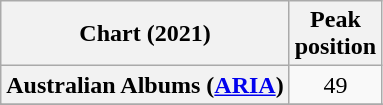<table class="wikitable sortable plainrowheaders" style="text-align:center">
<tr>
<th scope="col">Chart (2021)</th>
<th scope="col">Peak<br>position</th>
</tr>
<tr>
<th scope="row">Australian Albums (<a href='#'>ARIA</a>)</th>
<td>49</td>
</tr>
<tr>
</tr>
<tr>
</tr>
<tr>
</tr>
<tr>
</tr>
<tr>
</tr>
</table>
